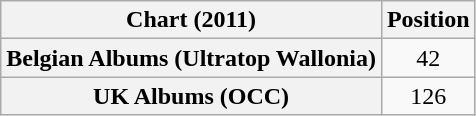<table class="wikitable plainrowheaders" style="text-align:center">
<tr>
<th>Chart (2011)</th>
<th>Position</th>
</tr>
<tr>
<th scope="row">Belgian Albums (Ultratop Wallonia)</th>
<td>42</td>
</tr>
<tr>
<th scope="row">UK Albums (OCC)</th>
<td>126</td>
</tr>
</table>
